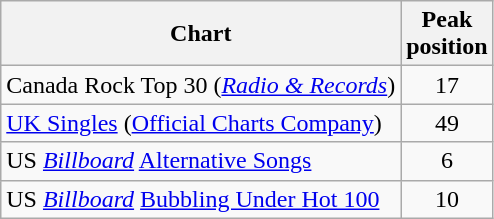<table class="wikitable">
<tr>
<th align="center">Chart</th>
<th align="center">Peak<br>position</th>
</tr>
<tr>
<td>Canada Rock Top 30 (<em><a href='#'>Radio & Records</a></em>)</td>
<td align="center">17</td>
</tr>
<tr>
<td align="left"><a href='#'>UK Singles</a> (<a href='#'>Official Charts Company</a>)</td>
<td align="center">49</td>
</tr>
<tr>
<td align="left">US <em><a href='#'>Billboard</a></em> <a href='#'>Alternative Songs</a></td>
<td align="center">6</td>
</tr>
<tr>
<td align="left">US <em><a href='#'>Billboard</a></em> <a href='#'>Bubbling Under Hot 100</a></td>
<td align="center">10</td>
</tr>
</table>
